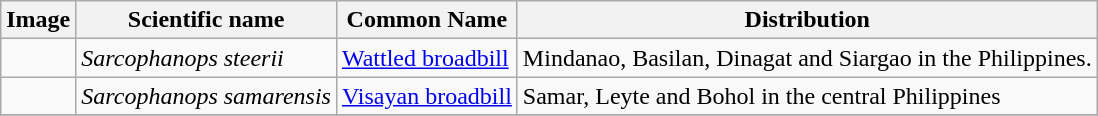<table class="wikitable">
<tr>
<th>Image</th>
<th>Scientific name</th>
<th>Common Name</th>
<th>Distribution</th>
</tr>
<tr>
<td></td>
<td><em>Sarcophanops steerii</em></td>
<td><a href='#'>Wattled broadbill</a></td>
<td>Mindanao, Basilan, Dinagat and Siargao in the Philippines.</td>
</tr>
<tr>
<td></td>
<td><em>Sarcophanops samarensis</em></td>
<td><a href='#'>Visayan broadbill</a></td>
<td>Samar, Leyte and Bohol in the central Philippines</td>
</tr>
<tr>
</tr>
</table>
